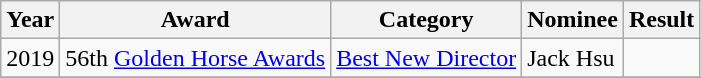<table class="wikitable">
<tr>
<th>Year</th>
<th>Award</th>
<th>Category</th>
<th>Nominee</th>
<th>Result</th>
</tr>
<tr>
<td>2019</td>
<td>56th <a href='#'>Golden Horse Awards</a></td>
<td><a href='#'>Best New Director</a></td>
<td>Jack Hsu</td>
<td></td>
</tr>
<tr>
</tr>
</table>
